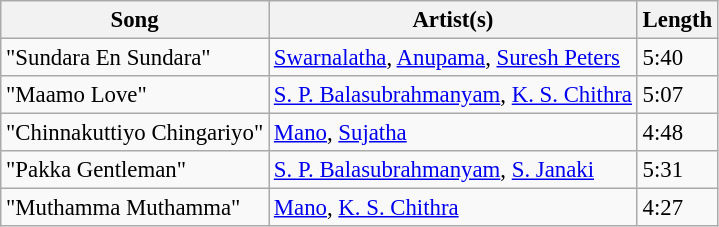<table class="wikitable tracklist" style="font-size:95%;">
<tr>
<th>Song</th>
<th>Artist(s)</th>
<th>Length</th>
</tr>
<tr>
<td>"Sundara En Sundara"</td>
<td><a href='#'>Swarnalatha</a>, <a href='#'>Anupama</a>, <a href='#'>Suresh Peters</a></td>
<td>5:40</td>
</tr>
<tr>
<td>"Maamo Love"</td>
<td><a href='#'>S. P. Balasubrahmanyam</a>, <a href='#'>K. S. Chithra</a></td>
<td>5:07</td>
</tr>
<tr>
<td>"Chinnakuttiyo Chingariyo"</td>
<td><a href='#'>Mano</a>, <a href='#'>Sujatha</a></td>
<td>4:48</td>
</tr>
<tr>
<td>"Pakka Gentleman"</td>
<td><a href='#'>S. P. Balasubrahmanyam</a>, <a href='#'>S. Janaki</a></td>
<td>5:31</td>
</tr>
<tr>
<td>"Muthamma Muthamma"</td>
<td><a href='#'>Mano</a>, <a href='#'>K. S. Chithra</a></td>
<td>4:27</td>
</tr>
</table>
